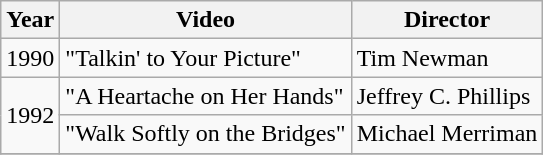<table class="wikitable">
<tr>
<th>Year</th>
<th>Video</th>
<th>Director</th>
</tr>
<tr>
<td>1990</td>
<td>"Talkin' to Your Picture"</td>
<td>Tim Newman</td>
</tr>
<tr>
<td rowspan="2">1992</td>
<td>"A Heartache on Her Hands"</td>
<td>Jeffrey C. Phillips</td>
</tr>
<tr>
<td>"Walk Softly on the Bridges"</td>
<td>Michael Merriman</td>
</tr>
<tr>
</tr>
</table>
